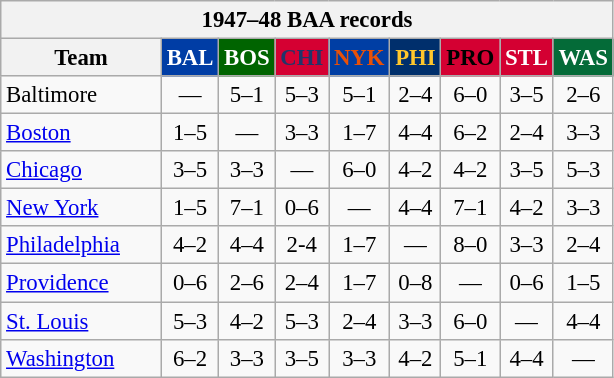<table class="wikitable" style="font-size:95%; text-align:center;">
<tr>
<th colspan=12>1947–48 BAA records</th>
</tr>
<tr>
<th width=100>Team</th>
<th style="background: #003DA5;color:#FFFFFF;width=35">BAL</th>
<th style="background:#006400;color:#FFFFFF;width=35">BOS</th>
<th style="background:#D50032;color:#22356A;width=35">CHI</th>
<th style="background:#003EA4;color:#E85109;width=35">NYK</th>
<th style="background:#002F6C;color:#FFC72C;width=35">PHI</th>
<th style="background:#D40032;color:#000000;width=35">PRO</th>
<th style="background:#D40032;color:#FFFFFF;width=35">STL</th>
<th style="background:#046B38;color:#FFFFFF;width=35">WAS</th>
</tr>
<tr>
<td style="text-align:left;">Baltimore</td>
<td>—</td>
<td>5–1</td>
<td>5–3</td>
<td>5–1</td>
<td>2–4</td>
<td>6–0</td>
<td>3–5</td>
<td>2–6</td>
</tr>
<tr>
<td style="text-align:left;"><a href='#'>Boston</a></td>
<td>1–5</td>
<td>—</td>
<td>3–3</td>
<td>1–7</td>
<td>4–4</td>
<td>6–2</td>
<td>2–4</td>
<td>3–3</td>
</tr>
<tr>
<td style="text-align:left;"><a href='#'>Chicago</a></td>
<td>3–5</td>
<td>3–3</td>
<td>—</td>
<td>6–0</td>
<td>4–2</td>
<td>4–2</td>
<td>3–5</td>
<td>5–3</td>
</tr>
<tr>
<td style="text-align:left;"><a href='#'>New York</a></td>
<td>1–5</td>
<td>7–1</td>
<td>0–6</td>
<td>—</td>
<td>4–4</td>
<td>7–1</td>
<td>4–2</td>
<td>3–3</td>
</tr>
<tr>
<td style="text-align:left;"><a href='#'>Philadelphia</a></td>
<td>4–2</td>
<td>4–4</td>
<td>2-4</td>
<td>1–7</td>
<td>—</td>
<td>8–0</td>
<td>3–3</td>
<td>2–4</td>
</tr>
<tr>
<td style="text-align:left;"><a href='#'>Providence</a></td>
<td>0–6</td>
<td>2–6</td>
<td>2–4</td>
<td>1–7</td>
<td>0–8</td>
<td>—</td>
<td>0–6</td>
<td>1–5</td>
</tr>
<tr>
<td style="text-align:left;"><a href='#'>St. Louis</a></td>
<td>5–3</td>
<td>4–2</td>
<td>5–3</td>
<td>2–4</td>
<td>3–3</td>
<td>6–0</td>
<td>—</td>
<td>4–4</td>
</tr>
<tr>
<td style="text-align:left;"><a href='#'>Washington</a></td>
<td>6–2</td>
<td>3–3</td>
<td>3–5</td>
<td>3–3</td>
<td>4–2</td>
<td>5–1</td>
<td>4–4</td>
<td>—</td>
</tr>
</table>
